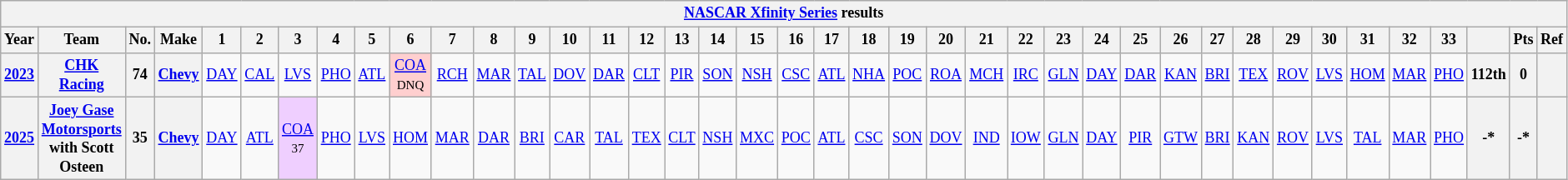<table class="wikitable" style="text-align:center; font-size:75%">
<tr>
<th colspan=40><a href='#'>NASCAR Xfinity Series</a> results</th>
</tr>
<tr>
<th>Year</th>
<th>Team</th>
<th>No.</th>
<th>Make</th>
<th>1</th>
<th>2</th>
<th>3</th>
<th>4</th>
<th>5</th>
<th>6</th>
<th>7</th>
<th>8</th>
<th>9</th>
<th>10</th>
<th>11</th>
<th>12</th>
<th>13</th>
<th>14</th>
<th>15</th>
<th>16</th>
<th>17</th>
<th>18</th>
<th>19</th>
<th>20</th>
<th>21</th>
<th>22</th>
<th>23</th>
<th>24</th>
<th>25</th>
<th>26</th>
<th>27</th>
<th>28</th>
<th>29</th>
<th>30</th>
<th>31</th>
<th>32</th>
<th>33</th>
<th></th>
<th>Pts</th>
<th>Ref</th>
</tr>
<tr>
<th><a href='#'>2023</a></th>
<th><a href='#'>CHK Racing</a></th>
<th>74</th>
<th><a href='#'>Chevy</a></th>
<td><a href='#'>DAY</a></td>
<td><a href='#'>CAL</a></td>
<td><a href='#'>LVS</a></td>
<td><a href='#'>PHO</a></td>
<td><a href='#'>ATL</a></td>
<td style="background:#FFCFCF;"><a href='#'>COA</a><br><small>DNQ</small></td>
<td><a href='#'>RCH</a></td>
<td><a href='#'>MAR</a></td>
<td><a href='#'>TAL</a></td>
<td><a href='#'>DOV</a></td>
<td><a href='#'>DAR</a></td>
<td><a href='#'>CLT</a></td>
<td><a href='#'>PIR</a></td>
<td><a href='#'>SON</a></td>
<td><a href='#'>NSH</a></td>
<td><a href='#'>CSC</a></td>
<td><a href='#'>ATL</a></td>
<td><a href='#'>NHA</a></td>
<td><a href='#'>POC</a></td>
<td><a href='#'>ROA</a></td>
<td><a href='#'>MCH</a></td>
<td><a href='#'>IRC</a></td>
<td><a href='#'>GLN</a></td>
<td><a href='#'>DAY</a></td>
<td><a href='#'>DAR</a></td>
<td><a href='#'>KAN</a></td>
<td><a href='#'>BRI</a></td>
<td><a href='#'>TEX</a></td>
<td><a href='#'>ROV</a></td>
<td><a href='#'>LVS</a></td>
<td><a href='#'>HOM</a></td>
<td><a href='#'>MAR</a></td>
<td><a href='#'>PHO</a></td>
<th>112th</th>
<th>0</th>
<th></th>
</tr>
<tr>
<th><a href='#'>2025</a></th>
<th><a href='#'>Joey Gase Motorsports</a> with Scott Osteen</th>
<th>35</th>
<th><a href='#'>Chevy</a></th>
<td><a href='#'>DAY</a></td>
<td><a href='#'>ATL</a></td>
<td style="background:#EFCFFF;"><a href='#'>COA</a><br><small>37</small></td>
<td><a href='#'>PHO</a></td>
<td><a href='#'>LVS</a></td>
<td><a href='#'>HOM</a></td>
<td><a href='#'>MAR</a></td>
<td><a href='#'>DAR</a></td>
<td><a href='#'>BRI</a></td>
<td><a href='#'>CAR</a></td>
<td><a href='#'>TAL</a></td>
<td><a href='#'>TEX</a></td>
<td><a href='#'>CLT</a></td>
<td><a href='#'>NSH</a></td>
<td><a href='#'>MXC</a></td>
<td><a href='#'>POC</a></td>
<td><a href='#'>ATL</a></td>
<td><a href='#'>CSC</a></td>
<td><a href='#'>SON</a></td>
<td><a href='#'>DOV</a></td>
<td><a href='#'>IND</a></td>
<td><a href='#'>IOW</a></td>
<td><a href='#'>GLN</a></td>
<td><a href='#'>DAY</a></td>
<td><a href='#'>PIR</a></td>
<td><a href='#'>GTW</a></td>
<td><a href='#'>BRI</a></td>
<td><a href='#'>KAN</a></td>
<td><a href='#'>ROV</a></td>
<td><a href='#'>LVS</a></td>
<td><a href='#'>TAL</a></td>
<td><a href='#'>MAR</a></td>
<td><a href='#'>PHO</a></td>
<th>-*</th>
<th>-*</th>
<th></th>
</tr>
</table>
